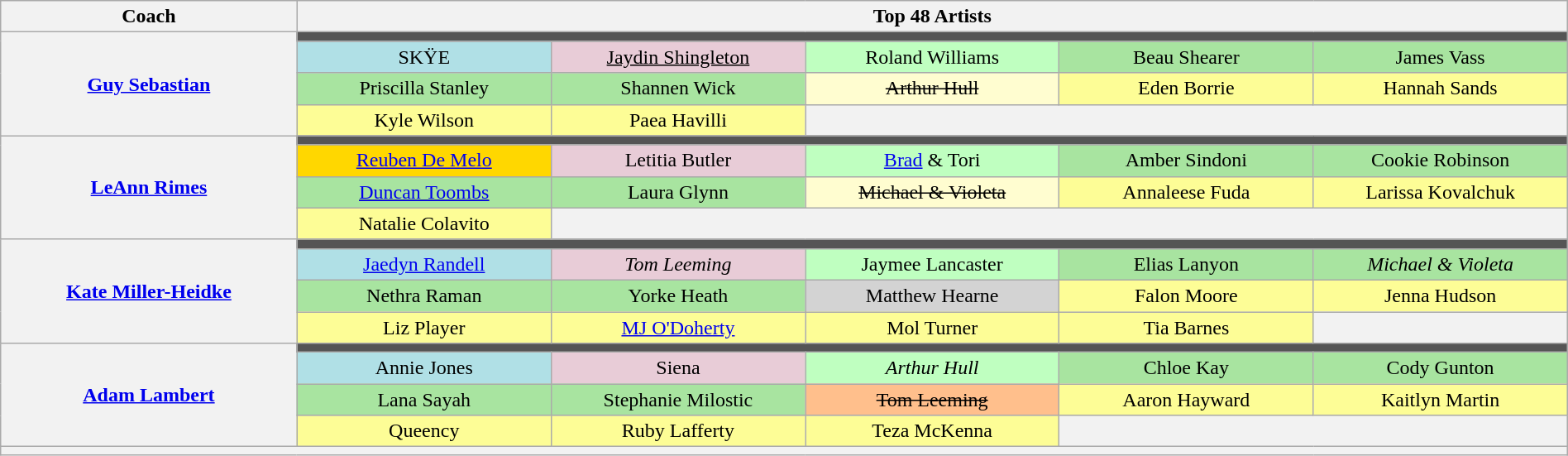<table class="wikitable" style="text-align:center; width:100%">
<tr>
<th style="width:14%">Coach</th>
<th colspan="5">Top 48 Artists</th>
</tr>
<tr>
<th rowspan="4"><a href='#'>Guy Sebastian</a></th>
<td colspan="5" style="background:#555"></td>
</tr>
<tr>
<td style="background:#b0e0e6">SKŸE</td>
<td style="background:#E8CCD7"; width="12%"><u>Jaydin Shingleton</u></td>
<td style="background:#BFFFC0"; width="12%">Roland Williams</td>
<td style="background:#A8E4A0"; width="12%">Beau Shearer</td>
<td style="background:#A8E4A0"; width="12%">James Vass</td>
</tr>
<tr>
<td style="background:#A8E4A0"; width="12%">Priscilla Stanley</td>
<td style="background:#A8E4A0"; width="12%">Shannen Wick</td>
<td style="background:#FFFDD0"><s>Arthur Hull</s></td>
<td style="background:#FDFD96">Eden Borrie</td>
<td style="background:#FDFD96">Hannah Sands</td>
</tr>
<tr>
<td style="background:#FDFD96">Kyle Wilson</td>
<td style="background:#FDFD96">Paea Havilli</td>
<th colspan=3></th>
</tr>
<tr>
<th rowspan="4"><a href='#'>LeAnn Rimes</a></th>
<td colspan="5" style="background:#555"></td>
</tr>
<tr>
<td style="background: gold"><a href='#'>Reuben De Melo</a></td>
<td style="background:#E8CCD7">Letitia Butler</td>
<td style="background:#BFFFC0"><a href='#'>Brad</a> & Tori</td>
<td style="background:#A8E4A0">Amber Sindoni</td>
<td style="background:#A8E4A0">Cookie Robinson</td>
</tr>
<tr>
<td style="background:#A8E4A0"><u><a href='#'>Duncan Toombs</a></u></td>
<td style="background:#A8E4A0">Laura Glynn</td>
<td style="background:#FFFDD0"><s>Michael & Violeta</s></td>
<td style="background:#FDFD96">Annaleese Fuda</td>
<td style="background:#FDFD96">Larissa Kovalchuk</td>
</tr>
<tr>
<td style="background:#FDFD96">Natalie Colavito</td>
<th colspan=4></th>
</tr>
<tr>
<th rowspan="4"><a href='#'>Kate Miller-Heidke</a></th>
<td colspan="5" style="background:#555"></td>
</tr>
<tr>
<td style="background:#b0e0e6"><a href='#'>Jaedyn Randell</a></td>
<td style="background:#E8CCD7"><em>Tom Leeming</em></td>
<td style="background:#BFFFC0">Jaymee Lancaster</td>
<td style="background:#A8E4A0">Elias Lanyon</td>
<td style="background:#A8E4A0"><em>Michael & Violeta</em></td>
</tr>
<tr>
<td style="background:#A8E4A0">Nethra Raman</td>
<td style="background:#A8E4A0">Yorke Heath</td>
<td style="background:lightgray">Matthew Hearne</td>
<td style="background:#FDFD96">Falon Moore</td>
<td style="background:#FDFD96">Jenna Hudson</td>
</tr>
<tr>
<td style="background:#FDFD96">Liz Player</td>
<td style="background:#FDFD96"><a href='#'>MJ O'Doherty</a></td>
<td style="background:#FDFD96">Mol Turner</td>
<td style="background:#FDFD96">Tia Barnes</td>
<th></th>
</tr>
<tr>
<th rowspan="4"><a href='#'>Adam Lambert</a></th>
<td colspan="5" style="background:#555"></td>
</tr>
<tr>
<td style="background:#b0e0e6">Annie Jones</td>
<td style="background:#E8CCD7">Siena</td>
<td style="background:#BFFFC0"><em>Arthur Hull</em></td>
<td style="background:#A8E4A0">Chloe Kay</td>
<td style="background:#A8E4A0">Cody Gunton</td>
</tr>
<tr>
<td style="background:#A8E4A0">Lana Sayah</td>
<td style="background:#A8E4A0">Stephanie Milostic</td>
<td style="background:#FFBF8C"><s>Tom Leeming</s></td>
<td style="background:#FDFD96">Aaron Hayward</td>
<td style="background:#FDFD96">Kaitlyn Martin</td>
</tr>
<tr>
<td style="background:#FDFD96">Queency</td>
<td style="background:#FDFD96">Ruby Lafferty</td>
<td style="background:#FDFD96">Teza McKenna</td>
<th colspan=2></th>
</tr>
<tr>
<th colspan="6" style="font-size:95%; line-height:14px"></th>
</tr>
</table>
